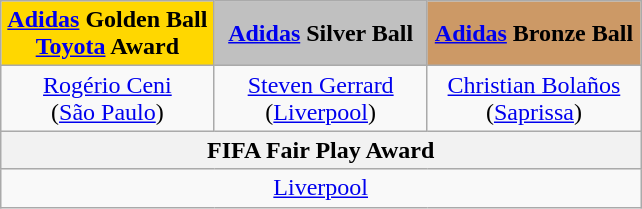<table class="wikitable" style="text-align:center">
<tr>
<th style="background:gold; width:33%"><a href='#'>Adidas</a> Golden Ball<br><a href='#'>Toyota</a> Award</th>
<th style="background:silver; width:33%"><a href='#'>Adidas</a> Silver Ball</th>
<th style="background:#c96; width:33%;"><a href='#'>Adidas</a> Bronze Ball</th>
</tr>
<tr>
<td> <a href='#'>Rogério Ceni</a><br>(<a href='#'>São Paulo</a>)</td>
<td> <a href='#'>Steven Gerrard</a><br>(<a href='#'>Liverpool</a>)</td>
<td> <a href='#'>Christian Bolaños</a><br>(<a href='#'>Saprissa</a>)</td>
</tr>
<tr>
<th colspan="3">FIFA Fair Play Award</th>
</tr>
<tr>
<td colspan="3"> <a href='#'>Liverpool</a></td>
</tr>
</table>
